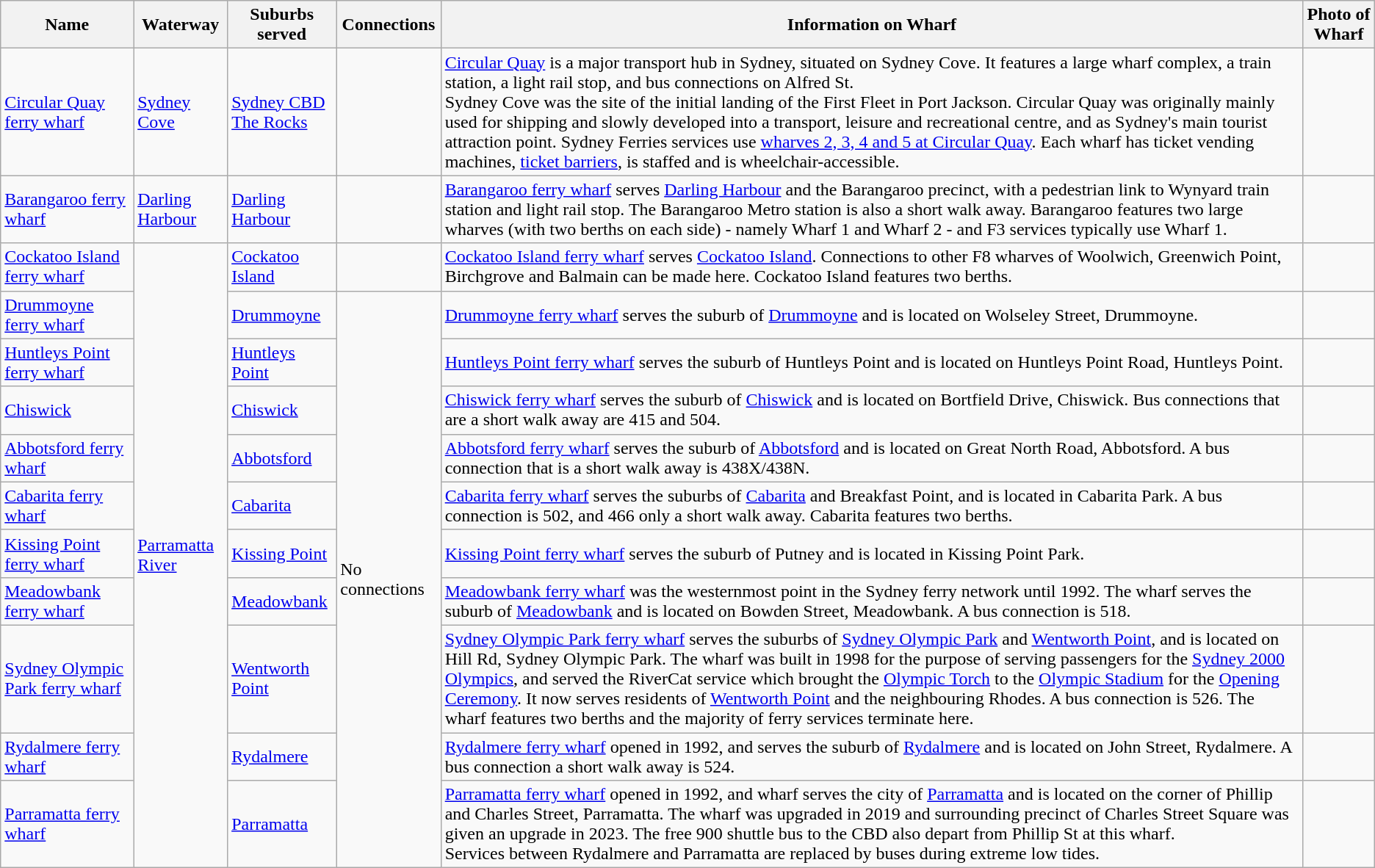<table class="wikitable">
<tr>
<th>Name</th>
<th>Waterway</th>
<th>Suburbs served</th>
<th>Connections</th>
<th>Information on Wharf</th>
<th>Photo of Wharf</th>
</tr>
<tr>
<td><a href='#'>Circular Quay ferry wharf</a></td>
<td><a href='#'>Sydney Cove</a></td>
<td><a href='#'>Sydney CBD</a><br><a href='#'>The Rocks</a></td>
<td></td>
<td><a href='#'>Circular Quay</a> is a major transport hub in Sydney, situated on Sydney Cove. It features a large wharf complex, a train station, a light rail stop, and bus connections on Alfred St.<br>Sydney Cove was the site of the initial landing of the First Fleet in Port Jackson. Circular Quay was originally mainly used for shipping and slowly developed into a transport, leisure and recreational centre, and as Sydney's main tourist attraction point.
Sydney Ferries services use <a href='#'>wharves 2, 3, 4 and 5 at Circular Quay</a>. Each wharf has ticket vending machines, <a href='#'>ticket barriers</a>, is staffed and is wheelchair-accessible.</td>
<td></td>
</tr>
<tr>
<td><a href='#'>Barangaroo ferry wharf</a></td>
<td><a href='#'>Darling Harbour</a></td>
<td><a href='#'>Darling Harbour</a></td>
<td></td>
<td><a href='#'>Barangaroo ferry wharf</a> serves <a href='#'>Darling Harbour</a> and the Barangaroo precinct, with a pedestrian link to Wynyard train station and light rail stop. The Barangaroo Metro station is also a short walk away. Barangaroo features two large wharves (with two berths on each side) - namely Wharf 1 and Wharf 2 - and F3 services typically use Wharf 1.</td>
<td></td>
</tr>
<tr>
<td><a href='#'>Cockatoo Island ferry wharf</a></td>
<td rowspan="11"><a href='#'>Parramatta River</a></td>
<td><a href='#'>Cockatoo Island</a></td>
<td></td>
<td><a href='#'>Cockatoo Island ferry wharf</a> serves <a href='#'>Cockatoo Island</a>. Connections to other F8 wharves of Woolwich, Greenwich Point, Birchgrove and Balmain can be made here. Cockatoo Island features two berths.</td>
<td></td>
</tr>
<tr>
<td><a href='#'>Drummoyne ferry wharf</a></td>
<td><a href='#'>Drummoyne</a></td>
<td rowspan="10">No connections</td>
<td><a href='#'>Drummoyne ferry wharf</a> serves the suburb of <a href='#'>Drummoyne</a> and is located on Wolseley Street, Drummoyne.</td>
<td></td>
</tr>
<tr>
<td><a href='#'>Huntleys Point ferry wharf</a></td>
<td><a href='#'>Huntleys Point</a></td>
<td><a href='#'>Huntleys Point ferry wharf</a> serves the suburb of Huntleys Point and is located on Huntleys Point Road, Huntleys Point.</td>
<td></td>
</tr>
<tr>
<td><a href='#'>Chiswick</a></td>
<td><a href='#'>Chiswick</a></td>
<td><a href='#'>Chiswick ferry wharf</a> serves the suburb of <a href='#'>Chiswick</a> and is located on Bortfield Drive, Chiswick. Bus connections that are a short walk away are 415 and 504.</td>
<td></td>
</tr>
<tr>
<td><a href='#'>Abbotsford ferry wharf</a></td>
<td><a href='#'>Abbotsford</a></td>
<td><a href='#'>Abbotsford ferry wharf</a> serves the suburb of <a href='#'>Abbotsford</a> and is located on Great North Road, Abbotsford. A bus connection that is a short walk away is 438X/438N.</td>
<td></td>
</tr>
<tr>
<td><a href='#'>Cabarita ferry wharf</a></td>
<td><a href='#'>Cabarita</a></td>
<td><a href='#'>Cabarita ferry wharf</a> serves the suburbs of <a href='#'>Cabarita</a> and Breakfast Point, and is located in Cabarita Park. A bus connection is 502, and 466 only a short walk away. Cabarita features two berths.</td>
<td></td>
</tr>
<tr>
<td><a href='#'>Kissing Point ferry wharf</a></td>
<td><a href='#'>Kissing Point</a></td>
<td><a href='#'>Kissing Point ferry wharf</a> serves the suburb of Putney and is located in Kissing Point Park.</td>
<td></td>
</tr>
<tr>
<td><a href='#'>Meadowbank ferry wharf</a></td>
<td><a href='#'>Meadowbank</a></td>
<td><a href='#'>Meadowbank ferry wharf</a> was the westernmost point in the Sydney ferry network until 1992. The wharf serves the suburb of <a href='#'>Meadowbank</a> and is located on Bowden Street, Meadowbank. A bus connection is 518.</td>
<td></td>
</tr>
<tr>
<td><a href='#'>Sydney Olympic Park ferry wharf</a></td>
<td><a href='#'>Wentworth Point</a></td>
<td><a href='#'>Sydney Olympic Park ferry wharf</a> serves the suburbs of <a href='#'>Sydney Olympic Park</a> and <a href='#'>Wentworth Point</a>, and is located on Hill Rd, Sydney Olympic Park. The wharf was built in 1998 for the purpose of serving passengers for the <a href='#'>Sydney 2000 Olympics</a>, and served the RiverCat service which brought the <a href='#'>Olympic Torch</a> to the <a href='#'>Olympic Stadium</a> for the <a href='#'>Opening Ceremony</a>. It now serves residents of <a href='#'>Wentworth Point</a> and the neighbouring Rhodes. A bus connection is 526. The wharf features two berths and the majority of ferry services terminate here.</td>
<td></td>
</tr>
<tr>
<td><a href='#'>Rydalmere ferry wharf</a></td>
<td><a href='#'>Rydalmere</a></td>
<td><a href='#'>Rydalmere ferry wharf</a> opened in 1992, and serves the suburb of <a href='#'>Rydalmere</a> and is located on John Street, Rydalmere. A bus connection a short walk away is 524.</td>
<td></td>
</tr>
<tr>
<td><a href='#'>Parramatta ferry wharf</a></td>
<td><a href='#'>Parramatta</a></td>
<td><a href='#'>Parramatta ferry wharf</a> opened in 1992, and wharf serves the city of <a href='#'>Parramatta</a> and is located on the corner of Phillip and Charles Street, Parramatta. The wharf was upgraded in 2019 and surrounding precinct of Charles Street Square was given an upgrade in 2023. The free 900 shuttle bus to the CBD also depart from Phillip St at this wharf.<br>Services between Rydalmere and Parramatta are replaced by buses during extreme low tides.</td>
<td></td>
</tr>
</table>
